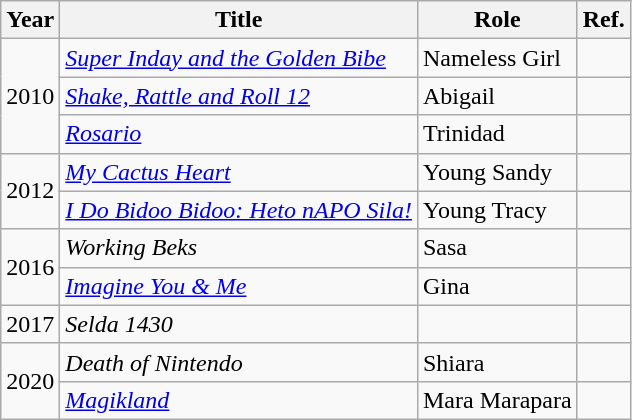<table class="wikitable">
<tr>
<th>Year</th>
<th>Title</th>
<th>Role</th>
<th>Ref.</th>
</tr>
<tr>
<td rowspan="3">2010</td>
<td><em><a href='#'>Super Inday and the Golden Bibe</a></em></td>
<td>Nameless Girl</td>
<td></td>
</tr>
<tr>
<td><em><a href='#'>Shake, Rattle and Roll 12</a></em></td>
<td>Abigail</td>
<td></td>
</tr>
<tr>
<td><em><a href='#'>Rosario</a></em></td>
<td>Trinidad</td>
<td></td>
</tr>
<tr>
<td rowspan="2">2012</td>
<td><em><a href='#'>My Cactus Heart</a></em></td>
<td>Young Sandy</td>
<td></td>
</tr>
<tr>
<td><em><a href='#'>I Do Bidoo Bidoo: Heto nAPO Sila!</a></em></td>
<td>Young Tracy</td>
<td></td>
</tr>
<tr>
<td rowspan="2">2016</td>
<td><em>Working Beks</em></td>
<td>Sasa</td>
<td></td>
</tr>
<tr>
<td><em><a href='#'>Imagine You & Me</a></em></td>
<td>Gina</td>
<td></td>
</tr>
<tr>
<td>2017</td>
<td><em>Selda 1430</em></td>
<td></td>
<td></td>
</tr>
<tr>
<td rowspan="2">2020</td>
<td><em>Death of Nintendo</em></td>
<td>Shiara</td>
<td></td>
</tr>
<tr>
<td><em><a href='#'>Magikland</a></em></td>
<td>Mara Marapara</td>
<td></td>
</tr>
</table>
